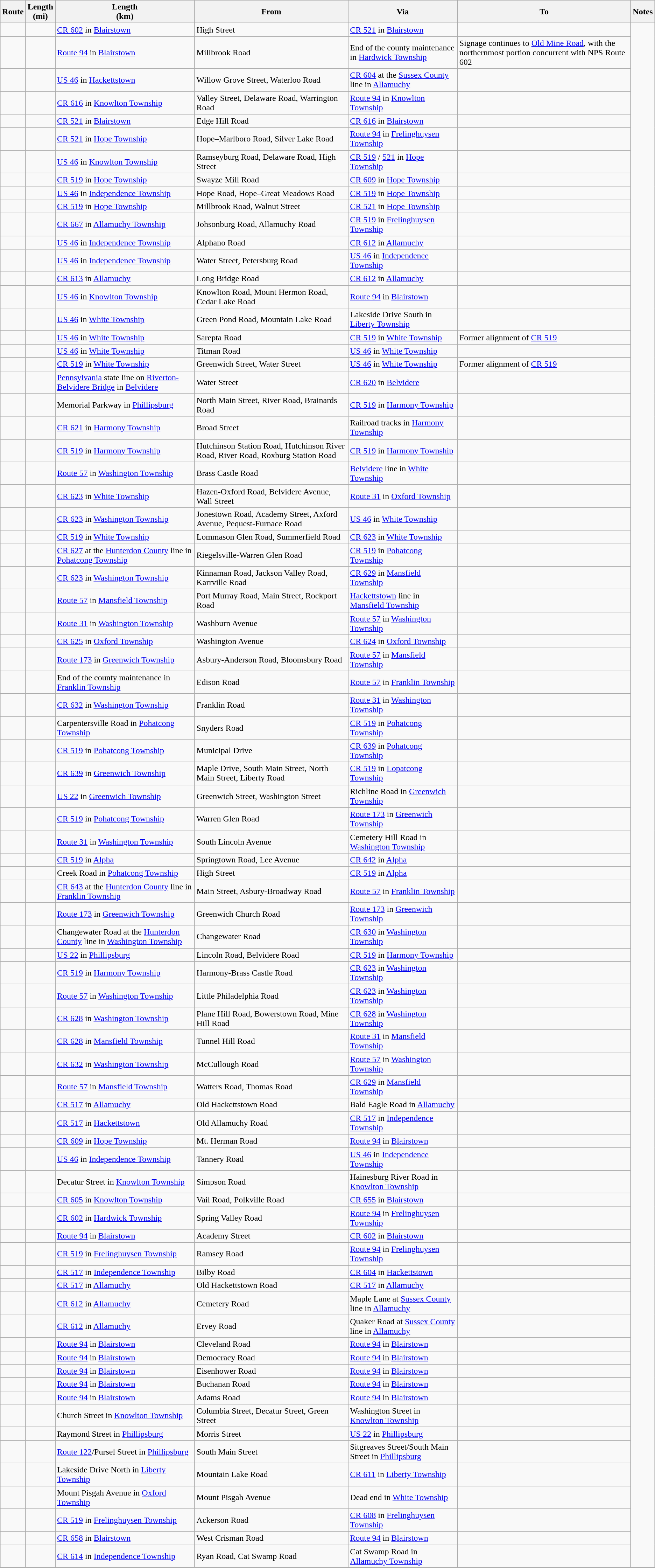<table class="wikitable sortable">
<tr>
<th>Route</th>
<th>Length<br>(mi)</th>
<th>Length<br>(km)</th>
<th class="unsortable">From</th>
<th class="unsortable">Via</th>
<th class="unsortable">To</th>
<th class="unsortable">Notes</th>
</tr>
<tr>
<td id="601"></td>
<td></td>
<td><a href='#'>CR 602</a> in <a href='#'>Blairstown</a></td>
<td>High Street</td>
<td><a href='#'>CR 521</a> in <a href='#'>Blairstown</a></td>
<td></td>
</tr>
<tr>
<td id="602"></td>
<td></td>
<td><a href='#'>Route 94</a> in <a href='#'>Blairstown</a></td>
<td>Millbrook Road</td>
<td>End of the county maintenance in <a href='#'>Hardwick Township</a></td>
<td>Signage continues to <a href='#'>Old Mine Road</a>, with the northernmost portion concurrent with NPS Route 602</td>
</tr>
<tr>
<td id="604"></td>
<td></td>
<td><a href='#'>US 46</a> in <a href='#'>Hackettstown</a></td>
<td>Willow Grove Street, Waterloo Road</td>
<td><a href='#'>CR 604</a> at the <a href='#'>Sussex County</a> line in <a href='#'>Allamuchy</a></td>
<td></td>
</tr>
<tr>
<td id="605"></td>
<td></td>
<td><a href='#'>CR 616</a> in <a href='#'>Knowlton Township</a></td>
<td>Valley Street, Delaware Road, Warrington Road</td>
<td><a href='#'>Route 94</a> in <a href='#'>Knowlton Township</a></td>
<td></td>
</tr>
<tr>
<td id="607"></td>
<td></td>
<td><a href='#'>CR 521</a> in <a href='#'>Blairstown</a></td>
<td>Edge Hill Road</td>
<td><a href='#'>CR 616</a> in <a href='#'>Blairstown</a></td>
<td></td>
</tr>
<tr>
<td id="608"></td>
<td></td>
<td><a href='#'>CR 521</a> in <a href='#'>Hope Township</a></td>
<td>Hope–Marlboro Road, Silver Lake Road</td>
<td><a href='#'>Route 94</a> in <a href='#'>Frelinghuysen Township</a></td>
<td></td>
</tr>
<tr>
<td id="609"></td>
<td></td>
<td><a href='#'>US 46</a> in <a href='#'>Knowlton Township</a></td>
<td>Ramseyburg Road, Delaware Road, High Street</td>
<td><a href='#'>CR 519</a> / <a href='#'>521</a> in <a href='#'>Hope Township</a></td>
<td></td>
</tr>
<tr>
<td id="610"></td>
<td></td>
<td><a href='#'>CR 519</a> in <a href='#'>Hope Township</a></td>
<td>Swayze Mill Road</td>
<td><a href='#'>CR 609</a> in <a href='#'>Hope Township</a></td>
<td></td>
</tr>
<tr>
<td id="611"></td>
<td></td>
<td><a href='#'>US 46</a> in <a href='#'>Independence Township</a></td>
<td>Hope Road, Hope–Great Meadows Road</td>
<td><a href='#'>CR 519</a> in <a href='#'>Hope Township</a></td>
<td></td>
</tr>
<tr>
<td id="611M"></td>
<td></td>
<td><a href='#'>CR 519</a> in <a href='#'>Hope Township</a></td>
<td>Millbrook Road, Walnut Street</td>
<td><a href='#'>CR 521</a> in <a href='#'>Hope Township</a></td>
<td></td>
</tr>
<tr>
<td id="612"></td>
<td></td>
<td><a href='#'>CR 667</a> in <a href='#'>Allamuchy Township</a></td>
<td>Johsonburg Road, Allamuchy Road</td>
<td><a href='#'>CR 519</a> in <a href='#'>Frelinghuysen Township</a></td>
<td></td>
</tr>
<tr>
<td id="613"></td>
<td></td>
<td><a href='#'>US 46</a> in <a href='#'>Independence Township</a></td>
<td>Alphano Road</td>
<td><a href='#'>CR 612</a> in <a href='#'>Allamuchy</a></td>
<td></td>
</tr>
<tr>
<td id="614"></td>
<td></td>
<td><a href='#'>US 46</a> in <a href='#'>Independence Township</a></td>
<td>Water Street, Petersburg Road</td>
<td><a href='#'>US 46</a> in <a href='#'>Independence Township</a></td>
<td></td>
</tr>
<tr>
<td id="615"></td>
<td></td>
<td><a href='#'>CR 613</a> in <a href='#'>Allamuchy</a></td>
<td>Long Bridge Road</td>
<td><a href='#'>CR 612</a> in <a href='#'>Allamuchy</a></td>
<td></td>
</tr>
<tr>
<td id="616"></td>
<td></td>
<td><a href='#'>US 46</a> in <a href='#'>Knowlton Township</a></td>
<td>Knowlton Road, Mount Hermon Road, Cedar Lake Road</td>
<td><a href='#'>Route 94</a> in <a href='#'>Blairstown</a></td>
<td></td>
</tr>
<tr>
<td id="617"></td>
<td></td>
<td><a href='#'>US 46</a> in <a href='#'>White Township</a></td>
<td>Green Pond Road, Mountain Lake Road</td>
<td>Lakeside Drive South in <a href='#'>Liberty Township</a></td>
<td></td>
</tr>
<tr>
<td id="618"></td>
<td></td>
<td><a href='#'>US 46</a> in <a href='#'>White Township</a></td>
<td>Sarepta Road</td>
<td><a href='#'>CR 519</a> in <a href='#'>White Township</a></td>
<td>Former alignment of <a href='#'>CR 519</a></td>
</tr>
<tr>
<td id="619"></td>
<td></td>
<td><a href='#'>US 46</a> in <a href='#'>White Township</a></td>
<td>Titman Road</td>
<td><a href='#'>US 46</a> in <a href='#'>White Township</a></td>
<td></td>
</tr>
<tr>
<td id="620"></td>
<td></td>
<td><a href='#'>CR 519</a> in <a href='#'>White Township</a></td>
<td>Greenwich Street, Water Street</td>
<td><a href='#'>US 46</a> in <a href='#'>White Township</a></td>
<td>Former alignment of <a href='#'>CR 519</a></td>
</tr>
<tr>
<td id="620 Spur"></td>
<td></td>
<td><a href='#'>Pennsylvania</a> state line on <a href='#'>Riverton-Belvidere Bridge</a> in <a href='#'>Belvidere</a></td>
<td>Water Street</td>
<td><a href='#'>CR 620</a> in <a href='#'>Belvidere</a></td>
<td></td>
</tr>
<tr>
<td id="621"></td>
<td></td>
<td>Memorial Parkway in <a href='#'>Phillipsburg</a></td>
<td>North Main Street, River Road, Brainards Road</td>
<td><a href='#'>CR 519</a> in <a href='#'>Harmony Township</a></td>
<td></td>
</tr>
<tr>
<td id="621 Spur"></td>
<td></td>
<td><a href='#'>CR 621</a> in <a href='#'>Harmony Township</a></td>
<td>Broad Street</td>
<td>Railroad tracks in <a href='#'>Harmony Township</a></td>
<td></td>
</tr>
<tr>
<td id="622"></td>
<td></td>
<td><a href='#'>CR 519</a> in <a href='#'>Harmony Township</a></td>
<td>Hutchinson Station Road, Hutchinson River Road, River Road, Roxburg Station Road</td>
<td><a href='#'>CR 519</a> in <a href='#'>Harmony Township</a></td>
<td></td>
</tr>
<tr>
<td id="623"></td>
<td></td>
<td><a href='#'>Route 57</a> in <a href='#'>Washington Township</a></td>
<td>Brass Castle Road</td>
<td><a href='#'>Belvidere</a> line in <a href='#'>White Township</a></td>
<td></td>
</tr>
<tr>
<td id="624"></td>
<td></td>
<td><a href='#'>CR 623</a> in <a href='#'>White Township</a></td>
<td>Hazen-Oxford Road, Belvidere Avenue, Wall Street</td>
<td><a href='#'>Route 31</a> in <a href='#'>Oxford Township</a></td>
<td></td>
</tr>
<tr>
<td id="625"></td>
<td></td>
<td><a href='#'>CR 623</a> in <a href='#'>Washington Township</a></td>
<td>Jonestown Road, Academy Street, Axford Avenue, Pequest-Furnace Road</td>
<td><a href='#'>US 46</a> in <a href='#'>White Township</a></td>
<td></td>
</tr>
<tr>
<td id="626"></td>
<td></td>
<td><a href='#'>CR 519</a> in <a href='#'>White Township</a></td>
<td>Lommason Glen Road, Summerfield Road</td>
<td><a href='#'>CR 623</a> in <a href='#'>White Township</a></td>
<td></td>
</tr>
<tr>
<td id="627"></td>
<td></td>
<td><a href='#'>CR 627</a> at the <a href='#'>Hunterdon County</a> line in <a href='#'>Pohatcong Township</a></td>
<td>Riegelsville-Warren Glen Road</td>
<td><a href='#'>CR 519</a> in <a href='#'>Pohatcong Township</a></td>
<td></td>
</tr>
<tr>
<td id="628"></td>
<td></td>
<td><a href='#'>CR 623</a> in <a href='#'>Washington Township</a></td>
<td>Kinnaman Road, Jackson Valley Road, Karrville Road</td>
<td><a href='#'>CR 629</a> in <a href='#'>Mansfield Township</a></td>
<td></td>
</tr>
<tr>
<td id="629"></td>
<td></td>
<td><a href='#'>Route 57</a> in <a href='#'>Mansfield Township</a></td>
<td>Port Murray Road, Main Street, Rockport Road</td>
<td><a href='#'>Hackettstown</a> line in <a href='#'>Mansfield Township</a></td>
<td></td>
</tr>
<tr>
<td id="630"></td>
<td></td>
<td><a href='#'>Route 31</a> in <a href='#'>Washington Township</a></td>
<td>Washburn Avenue</td>
<td><a href='#'>Route 57</a> in <a href='#'>Washington Township</a></td>
<td></td>
</tr>
<tr>
<td id="631"></td>
<td></td>
<td><a href='#'>CR 625</a> in <a href='#'>Oxford Township</a></td>
<td>Washington Avenue</td>
<td><a href='#'>CR 624</a> in <a href='#'>Oxford Township</a></td>
<td></td>
</tr>
<tr>
<td id="632"></td>
<td></td>
<td><a href='#'>Route 173</a> in <a href='#'>Greenwich Township</a></td>
<td>Asbury-Anderson Road, Bloomsbury Road</td>
<td><a href='#'>Route 57</a> in <a href='#'>Mansfield Township</a></td>
<td></td>
</tr>
<tr>
<td id="633"></td>
<td></td>
<td>End of the county maintenance in <a href='#'>Franklin Township</a></td>
<td>Edison Road</td>
<td><a href='#'>Route 57</a> in <a href='#'>Franklin Township</a></td>
<td></td>
</tr>
<tr>
<td id="634"></td>
<td></td>
<td><a href='#'>CR 632</a> in <a href='#'>Washington Township</a></td>
<td>Franklin Road</td>
<td><a href='#'>Route 31</a> in <a href='#'>Washington Township</a></td>
<td></td>
</tr>
<tr>
<td id="635"></td>
<td></td>
<td>Carpentersville Road in <a href='#'>Pohatcong Township</a></td>
<td>Snyders Road</td>
<td><a href='#'>CR 519</a> in <a href='#'>Pohatcong Township</a></td>
<td></td>
</tr>
<tr>
<td id="636"></td>
<td></td>
<td><a href='#'>CR 519</a> in <a href='#'>Pohatcong Township</a></td>
<td>Municipal Drive</td>
<td><a href='#'>CR 639</a> in <a href='#'>Pohatcong Township</a></td>
<td></td>
</tr>
<tr>
<td id="637"></td>
<td></td>
<td><a href='#'>CR 639</a> in <a href='#'>Greenwich Township</a></td>
<td>Maple Drive, South Main Street, North Main Street, Liberty Road</td>
<td><a href='#'>CR 519</a> in <a href='#'>Lopatcong Township</a></td>
<td></td>
</tr>
<tr>
<td id="638"></td>
<td></td>
<td><a href='#'>US 22</a> in <a href='#'>Greenwich Township</a></td>
<td>Greenwich Street, Washington Street</td>
<td>Richline Road in <a href='#'>Greenwich Township</a></td>
<td></td>
</tr>
<tr>
<td id="639"></td>
<td></td>
<td><a href='#'>CR 519</a> in <a href='#'>Pohatcong Township</a></td>
<td>Warren Glen Road</td>
<td><a href='#'>Route 173</a> in <a href='#'>Greenwich Township</a></td>
<td></td>
</tr>
<tr>
<td id="640"></td>
<td></td>
<td><a href='#'>Route 31</a> in <a href='#'>Washington Township</a></td>
<td>South Lincoln Avenue</td>
<td>Cemetery Hill Road in <a href='#'>Washington Township</a></td>
<td></td>
</tr>
<tr>
<td id="641"></td>
<td></td>
<td><a href='#'>CR 519</a> in <a href='#'>Alpha</a></td>
<td>Springtown Road, Lee Avenue</td>
<td><a href='#'>CR 642</a> in <a href='#'>Alpha</a></td>
<td></td>
</tr>
<tr>
<td id="642"></td>
<td></td>
<td>Creek Road in <a href='#'>Pohatcong Township</a></td>
<td>High Street</td>
<td><a href='#'>CR 519</a> in <a href='#'>Alpha</a></td>
<td></td>
</tr>
<tr>
<td id="643"></td>
<td></td>
<td><a href='#'>CR 643</a> at the <a href='#'>Hunterdon County</a> line in <a href='#'>Franklin Township</a></td>
<td>Main Street, Asbury-Broadway Road</td>
<td><a href='#'>Route 57</a> in <a href='#'>Franklin Township</a></td>
<td></td>
</tr>
<tr>
<td id="644"></td>
<td></td>
<td><a href='#'>Route 173</a> in <a href='#'>Greenwich Township</a></td>
<td>Greenwich Church Road</td>
<td><a href='#'>Route 173</a> in <a href='#'>Greenwich Township</a></td>
<td></td>
</tr>
<tr>
<td id="645"></td>
<td></td>
<td>Changewater Road at the <a href='#'>Hunterdon County</a> line in <a href='#'>Washington Township</a></td>
<td>Changewater Road</td>
<td><a href='#'>CR 630</a> in <a href='#'>Washington Township</a></td>
<td></td>
</tr>
<tr>
<td id="646"></td>
<td></td>
<td><a href='#'>US 22</a> in <a href='#'>Phillipsburg</a></td>
<td>Lincoln Road, Belvidere Road</td>
<td><a href='#'>CR 519</a> in <a href='#'>Harmony Township</a></td>
<td></td>
</tr>
<tr>
<td id="647"></td>
<td></td>
<td><a href='#'>CR 519</a> in <a href='#'>Harmony Township</a></td>
<td>Harmony-Brass Castle Road</td>
<td><a href='#'>CR 623</a> in <a href='#'>Washington Township</a></td>
<td></td>
</tr>
<tr>
<td id="648"></td>
<td></td>
<td><a href='#'>Route 57</a> in <a href='#'>Washington Township</a></td>
<td>Little Philadelphia Road</td>
<td><a href='#'>CR 623</a> in <a href='#'>Washington Township</a></td>
<td></td>
</tr>
<tr>
<td id="649"></td>
<td></td>
<td><a href='#'>CR 628</a> in <a href='#'>Washington Township</a></td>
<td>Plane Hill Road, Bowerstown Road, Mine Hill Road</td>
<td><a href='#'>CR 628</a> in <a href='#'>Washington Township</a></td>
<td></td>
</tr>
<tr>
<td id="650"></td>
<td></td>
<td><a href='#'>CR 628</a> in <a href='#'>Mansfield Township</a></td>
<td>Tunnel Hill Road</td>
<td><a href='#'>Route 31</a> in <a href='#'>Mansfield Township</a></td>
<td></td>
</tr>
<tr>
<td id="651"></td>
<td></td>
<td><a href='#'>CR 632</a> in <a href='#'>Washington Township</a></td>
<td>McCullough Road</td>
<td><a href='#'>Route 57</a> in <a href='#'>Washington Township</a></td>
<td></td>
</tr>
<tr>
<td id="652"></td>
<td></td>
<td><a href='#'>Route 57</a> in <a href='#'>Mansfield Township</a></td>
<td>Watters Road, Thomas Road</td>
<td><a href='#'>CR 629</a> in <a href='#'>Mansfield Township</a></td>
<td></td>
</tr>
<tr>
<td id="653"></td>
<td></td>
<td><a href='#'>CR 517</a> in <a href='#'>Allamuchy</a></td>
<td>Old Hackettstown Road</td>
<td>Bald Eagle Road in <a href='#'>Allamuchy</a></td>
<td></td>
</tr>
<tr>
<td id="654"></td>
<td></td>
<td><a href='#'>CR 517</a> in <a href='#'>Hackettstown</a></td>
<td>Old Allamuchy Road</td>
<td><a href='#'>CR 517</a> in <a href='#'>Independence Township</a></td>
<td></td>
</tr>
<tr>
<td id="655"></td>
<td></td>
<td><a href='#'>CR 609</a> in <a href='#'>Hope Township</a></td>
<td>Mt. Herman Road</td>
<td><a href='#'>Route 94</a> in <a href='#'>Blairstown</a></td>
<td></td>
</tr>
<tr>
<td id="656"></td>
<td></td>
<td><a href='#'>US 46</a> in <a href='#'>Independence Township</a></td>
<td>Tannery Road</td>
<td><a href='#'>US 46</a> in <a href='#'>Independence Township</a></td>
<td></td>
</tr>
<tr>
<td id="657"></td>
<td></td>
<td>Decatur Street in <a href='#'>Knowlton Township</a></td>
<td>Simpson Road</td>
<td>Hainesburg River Road in <a href='#'>Knowlton Township</a></td>
<td></td>
</tr>
<tr>
<td id="658"></td>
<td></td>
<td><a href='#'>CR 605</a> in <a href='#'>Knowlton Township</a></td>
<td>Vail Road, Polkville Road</td>
<td><a href='#'>CR 655</a> in <a href='#'>Blairstown</a></td>
<td></td>
</tr>
<tr>
<td id="659"></td>
<td></td>
<td><a href='#'>CR 602</a> in <a href='#'>Hardwick Township</a></td>
<td>Spring Valley Road</td>
<td><a href='#'>Route 94</a> in <a href='#'>Frelinghuysen Township</a></td>
<td></td>
</tr>
<tr>
<td id="660"></td>
<td></td>
<td><a href='#'>Route 94</a> in <a href='#'>Blairstown</a></td>
<td>Academy Street</td>
<td><a href='#'>CR 602</a> in <a href='#'>Blairstown</a></td>
<td></td>
</tr>
<tr>
<td id="661"></td>
<td></td>
<td><a href='#'>CR 519</a> in <a href='#'>Frelinghuysen Township</a></td>
<td>Ramsey Road</td>
<td><a href='#'>Route 94</a> in <a href='#'>Frelinghuysen Township</a></td>
<td></td>
</tr>
<tr>
<td id="665"></td>
<td></td>
<td><a href='#'>CR 517</a> in <a href='#'>Independence Township</a></td>
<td>Bilby Road</td>
<td><a href='#'>CR 604</a> in <a href='#'>Hackettstown</a></td>
<td></td>
</tr>
<tr>
<td id="667"></td>
<td></td>
<td><a href='#'>CR 517</a> in <a href='#'>Allamuchy</a></td>
<td>Old Hackettstown Road</td>
<td><a href='#'>CR 517</a> in <a href='#'>Allamuchy</a></td>
<td></td>
</tr>
<tr>
<td id="668"></td>
<td></td>
<td><a href='#'>CR 612</a> in <a href='#'>Allamuchy</a></td>
<td>Cemetery Road</td>
<td>Maple Lane at <a href='#'>Sussex County</a> line in <a href='#'>Allamuchy</a></td>
<td></td>
</tr>
<tr>
<td id="669"></td>
<td></td>
<td><a href='#'>CR 612</a> in <a href='#'>Allamuchy</a></td>
<td>Ervey Road</td>
<td>Quaker Road at <a href='#'>Sussex County</a> line in <a href='#'>Allamuchy</a></td>
<td></td>
</tr>
<tr>
<td id="671"></td>
<td></td>
<td><a href='#'>Route 94</a> in <a href='#'>Blairstown</a></td>
<td>Cleveland Road</td>
<td><a href='#'>Route 94</a> in <a href='#'>Blairstown</a></td>
<td></td>
</tr>
<tr>
<td id="672"></td>
<td></td>
<td><a href='#'>Route 94</a> in <a href='#'>Blairstown</a></td>
<td>Democracy Road</td>
<td><a href='#'>Route 94</a> in <a href='#'>Blairstown</a></td>
<td></td>
</tr>
<tr>
<td id="673"></td>
<td></td>
<td><a href='#'>Route 94</a> in <a href='#'>Blairstown</a></td>
<td>Eisenhower Road</td>
<td><a href='#'>Route 94</a> in <a href='#'>Blairstown</a></td>
<td></td>
</tr>
<tr>
<td id="674"></td>
<td></td>
<td><a href='#'>Route 94</a> in <a href='#'>Blairstown</a></td>
<td>Buchanan Road</td>
<td><a href='#'>Route 94</a> in <a href='#'>Blairstown</a></td>
<td></td>
</tr>
<tr>
<td id="675"></td>
<td></td>
<td><a href='#'>Route 94</a> in <a href='#'>Blairstown</a></td>
<td>Adams Road</td>
<td><a href='#'>Route 94</a> in <a href='#'>Blairstown</a></td>
<td></td>
</tr>
<tr>
<td id="676"></td>
<td></td>
<td>Church Street in <a href='#'>Knowlton Township</a></td>
<td>Columbia Street, Decatur Street, Green Street</td>
<td>Washington Street in <a href='#'>Knowlton Township</a></td>
<td></td>
</tr>
<tr>
<td id="677"></td>
<td></td>
<td>Raymond Street in <a href='#'>Phillipsburg</a></td>
<td>Morris Street</td>
<td><a href='#'>US 22</a> in <a href='#'>Phillipsburg</a></td>
<td></td>
</tr>
<tr>
<td id="678"></td>
<td></td>
<td><a href='#'>Route 122</a>/Pursel Street in <a href='#'>Phillipsburg</a></td>
<td>South Main Street</td>
<td>Sitgreaves Street/South Main Street in <a href='#'>Phillipsburg</a></td>
<td></td>
</tr>
<tr>
<td id="679"></td>
<td></td>
<td>Lakeside Drive North in <a href='#'>Liberty Township</a></td>
<td>Mountain Lake Road</td>
<td><a href='#'>CR 611</a> in <a href='#'>Liberty Township</a></td>
<td></td>
</tr>
<tr>
<td id="680"></td>
<td></td>
<td>Mount Pisgah Avenue in <a href='#'>Oxford Township</a></td>
<td>Mount Pisgah Avenue</td>
<td>Dead end in <a href='#'>White Township</a></td>
<td></td>
</tr>
<tr>
<td id="681"></td>
<td></td>
<td><a href='#'>CR 519</a> in <a href='#'>Frelinghuysen Township</a></td>
<td>Ackerson Road</td>
<td><a href='#'>CR 608</a> in <a href='#'>Frelinghuysen Township</a></td>
<td></td>
</tr>
<tr>
<td id="682"></td>
<td></td>
<td><a href='#'>CR 658</a> in <a href='#'>Blairstown</a></td>
<td>West Crisman Road</td>
<td><a href='#'>Route 94</a> in <a href='#'>Blairstown</a></td>
<td></td>
</tr>
<tr>
<td id="683"></td>
<td></td>
<td><a href='#'>CR 614</a> in <a href='#'>Independence Township</a></td>
<td>Ryan Road, Cat Swamp Road</td>
<td>Cat Swamp Road in <a href='#'>Allamuchy Township</a></td>
<td></td>
</tr>
</table>
